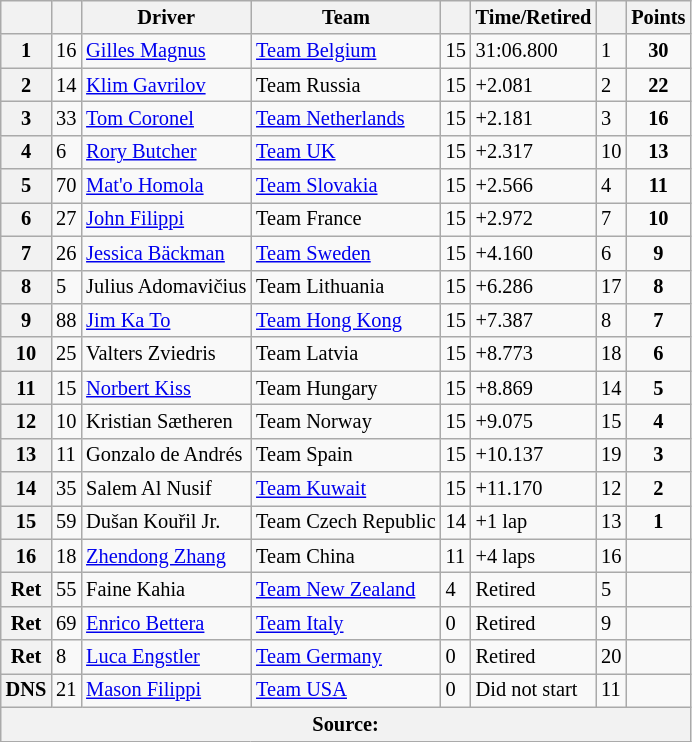<table class="wikitable" style="font-size:85%;">
<tr>
<th scope="col"></th>
<th scope="col"></th>
<th scope="col">Driver</th>
<th scope="col">Team</th>
<th scope="col"></th>
<th scope="col">Time/Retired</th>
<th scope="col"></th>
<th scope="col">Points</th>
</tr>
<tr>
<th>1</th>
<td>16</td>
<td><a href='#'>Gilles Magnus</a></td>
<td> <a href='#'>Team Belgium</a></td>
<td>15</td>
<td>31:06.800</td>
<td>1</td>
<td align=center><strong>30</strong></td>
</tr>
<tr>
<th>2</th>
<td>14</td>
<td><a href='#'>Klim Gavrilov</a></td>
<td> Team Russia</td>
<td>15</td>
<td>+2.081</td>
<td>2</td>
<td align=center><strong>22</strong></td>
</tr>
<tr>
<th>3</th>
<td>33</td>
<td><a href='#'>Tom Coronel</a></td>
<td> <a href='#'>Team Netherlands</a></td>
<td>15</td>
<td>+2.181</td>
<td>3</td>
<td align=center><strong>16</strong></td>
</tr>
<tr>
<th>4</th>
<td>6</td>
<td><a href='#'>Rory Butcher</a></td>
<td> <a href='#'>Team UK</a></td>
<td>15</td>
<td>+2.317</td>
<td>10</td>
<td align=center><strong>13</strong></td>
</tr>
<tr>
<th>5</th>
<td>70</td>
<td><a href='#'>Mat'o Homola</a></td>
<td> <a href='#'>Team Slovakia</a></td>
<td>15</td>
<td>+2.566</td>
<td>4</td>
<td align=center><strong>11</strong></td>
</tr>
<tr>
<th>6</th>
<td>27</td>
<td><a href='#'>John Filippi</a></td>
<td> Team France</td>
<td>15</td>
<td>+2.972</td>
<td>7</td>
<td align=center><strong>10</strong></td>
</tr>
<tr>
<th>7</th>
<td>26</td>
<td><a href='#'>Jessica Bäckman</a></td>
<td> <a href='#'>Team Sweden</a></td>
<td>15</td>
<td>+4.160</td>
<td>6</td>
<td align=center><strong>9</strong></td>
</tr>
<tr>
<th>8</th>
<td>5</td>
<td>Julius Adomavičius</td>
<td> Team Lithuania</td>
<td>15</td>
<td>+6.286</td>
<td>17</td>
<td align=center><strong>8</strong></td>
</tr>
<tr>
<th>9</th>
<td>88</td>
<td><a href='#'>Jim Ka To</a></td>
<td> <a href='#'>Team Hong Kong</a></td>
<td>15</td>
<td>+7.387</td>
<td>8</td>
<td align=center><strong>7</strong></td>
</tr>
<tr>
<th>10</th>
<td>25</td>
<td>Valters Zviedris</td>
<td> Team Latvia</td>
<td>15</td>
<td>+8.773</td>
<td>18</td>
<td align=center><strong>6</strong></td>
</tr>
<tr>
<th>11</th>
<td>15</td>
<td><a href='#'>Norbert Kiss</a></td>
<td> Team Hungary</td>
<td>15</td>
<td>+8.869</td>
<td>14</td>
<td align=center><strong>5</strong></td>
</tr>
<tr>
<th>12</th>
<td>10</td>
<td>Kristian Sætheren</td>
<td> Team Norway</td>
<td>15</td>
<td>+9.075</td>
<td>15</td>
<td align=center><strong>4</strong></td>
</tr>
<tr>
<th>13</th>
<td>11</td>
<td>Gonzalo de Andrés</td>
<td> Team Spain</td>
<td>15</td>
<td>+10.137</td>
<td>19</td>
<td align=center><strong>3</strong></td>
</tr>
<tr>
<th>14</th>
<td>35</td>
<td>Salem Al Nusif</td>
<td> <a href='#'>Team Kuwait</a></td>
<td>15</td>
<td>+11.170</td>
<td>12</td>
<td align=center><strong>2</strong></td>
</tr>
<tr>
<th>15</th>
<td>59</td>
<td>Dušan Kouřil Jr.</td>
<td> Team Czech Republic</td>
<td>14</td>
<td>+1 lap</td>
<td>13</td>
<td align=center><strong>1</strong></td>
</tr>
<tr>
<th>16</th>
<td>18</td>
<td><a href='#'>Zhendong Zhang</a></td>
<td> Team China</td>
<td>11</td>
<td>+4 laps</td>
<td>16</td>
<td></td>
</tr>
<tr>
<th>Ret</th>
<td>55</td>
<td>Faine Kahia</td>
<td> <a href='#'>Team New Zealand</a></td>
<td>4</td>
<td>Retired</td>
<td>5</td>
<td></td>
</tr>
<tr>
<th>Ret</th>
<td>69</td>
<td><a href='#'>Enrico Bettera</a></td>
<td> <a href='#'>Team Italy</a></td>
<td>0</td>
<td>Retired</td>
<td>9</td>
<td></td>
</tr>
<tr>
<th>Ret</th>
<td>8</td>
<td><a href='#'>Luca Engstler</a></td>
<td> <a href='#'>Team Germany</a></td>
<td>0</td>
<td>Retired</td>
<td>20</td>
<td></td>
</tr>
<tr>
<th>DNS</th>
<td>21</td>
<td><a href='#'>Mason Filippi</a></td>
<td> <a href='#'>Team USA</a></td>
<td>0</td>
<td>Did not start</td>
<td>11</td>
<td></td>
</tr>
<tr class="sortbottom">
<th colspan=8>Source:</th>
</tr>
</table>
